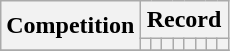<table class="wikitable" style="text-align: center">
<tr>
<th rowspan=2>Competition</th>
<th colspan=8>Record</th>
</tr>
<tr>
<th></th>
<th></th>
<th></th>
<th></th>
<th></th>
<th></th>
<th></th>
<th></th>
</tr>
<tr>
</tr>
</table>
